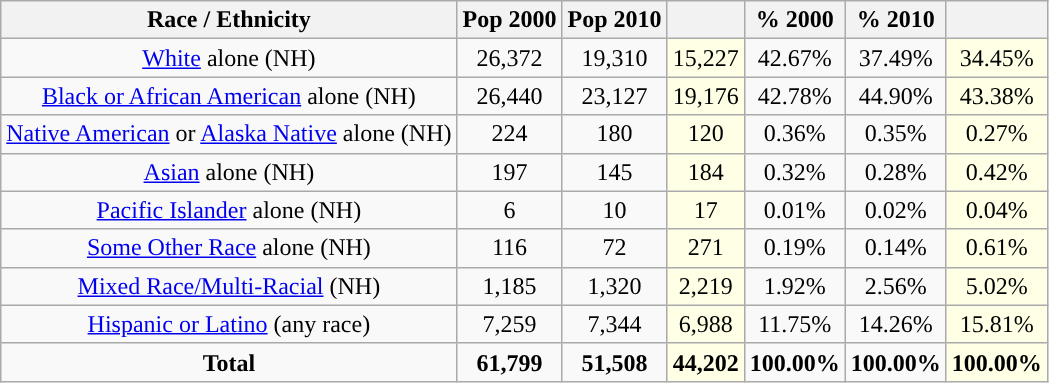<table class="wikitable"  style="text-align:center;">
<tr>
<th>Race / Ethnicity</th>
<th>Pop 2000</th>
<th>Pop 2010</th>
<th></th>
<th>% 2000</th>
<th>% 2010</th>
<th></th>
</tr>
<tr>
<td><a href='#'>White</a> alone (NH)</td>
<td>26,372</td>
<td>19,310</td>
<td style='background: #ffffe6;'>15,227</td>
<td>42.67%</td>
<td>37.49%</td>
<td style='background: #ffffe6;'>34.45%</td>
</tr>
<tr>
<td><a href='#'>Black or African American</a> alone (NH)</td>
<td>26,440</td>
<td>23,127</td>
<td style='background: #ffffe6;'>19,176</td>
<td>42.78%</td>
<td>44.90%</td>
<td style='background: #ffffe6;'>43.38%</td>
</tr>
<tr>
<td><a href='#'>Native American</a> or <a href='#'>Alaska Native</a> alone (NH)</td>
<td>224</td>
<td>180</td>
<td style='background: #ffffe6;'>120</td>
<td>0.36%</td>
<td>0.35%</td>
<td style='background: #ffffe6;'>0.27%</td>
</tr>
<tr>
<td><a href='#'>Asian</a> alone (NH)</td>
<td>197</td>
<td>145</td>
<td style='background: #ffffe6;'>184</td>
<td>0.32%</td>
<td>0.28%</td>
<td style='background: #ffffe6;'>0.42%</td>
</tr>
<tr>
<td><a href='#'>Pacific Islander</a> alone (NH)</td>
<td>6</td>
<td>10</td>
<td style='background: #ffffe6;'>17</td>
<td>0.01%</td>
<td>0.02%</td>
<td style='background: #ffffe6;'>0.04%</td>
</tr>
<tr>
<td><a href='#'>Some Other Race</a> alone (NH)</td>
<td>116</td>
<td>72</td>
<td style='background: #ffffe6;'>271</td>
<td>0.19%</td>
<td>0.14%</td>
<td style='background: #ffffe6;'>0.61%</td>
</tr>
<tr>
<td><a href='#'>Mixed Race/Multi-Racial</a> (NH)</td>
<td>1,185</td>
<td>1,320</td>
<td style='background: #ffffe6;'>2,219</td>
<td>1.92%</td>
<td>2.56%</td>
<td style='background: #ffffe6;'>5.02%</td>
</tr>
<tr>
<td><a href='#'>Hispanic or Latino</a> (any race)</td>
<td>7,259</td>
<td>7,344</td>
<td style='background: #ffffe6;'>6,988</td>
<td>11.75%</td>
<td>14.26%</td>
<td style='background: #ffffe6;'>15.81%</td>
</tr>
<tr>
<td><strong>Total</strong></td>
<td><strong>61,799</strong></td>
<td><strong>51,508</strong></td>
<td style='background: #ffffe6;'><strong>44,202</strong></td>
<td><strong>100.00%</strong></td>
<td><strong>100.00%</strong></td>
<td style='background: #ffffe6;'><strong>100.00%</strong></td>
</tr>
</table>
